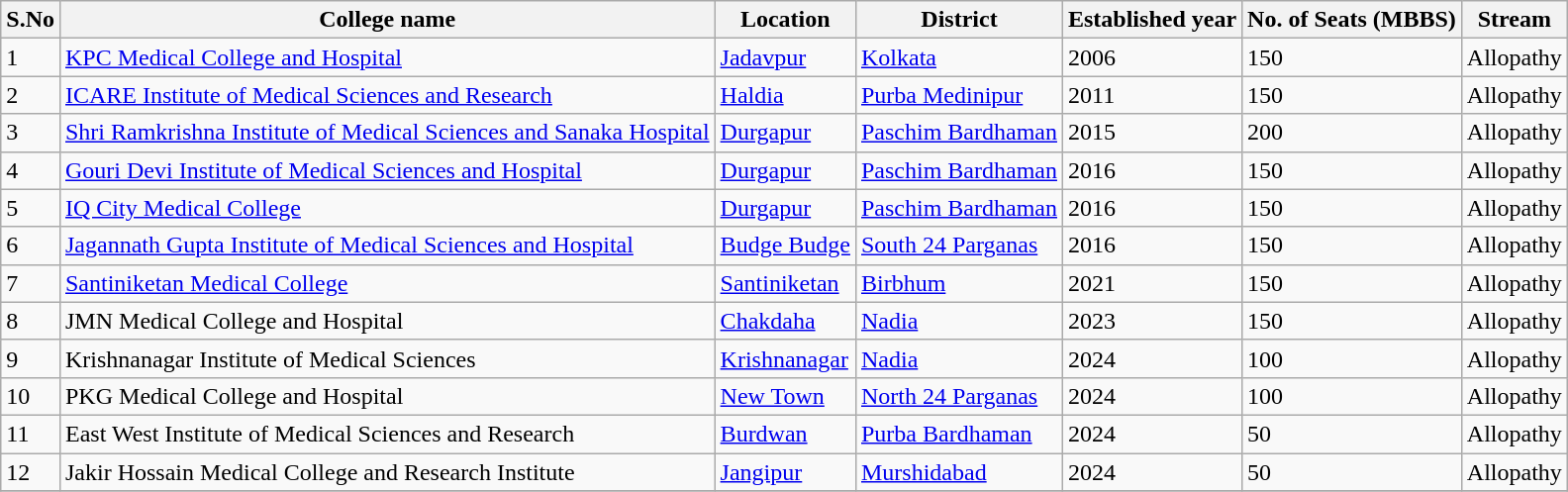<table class="wikitable sortable">
<tr>
<th>S.No</th>
<th>College name</th>
<th>Location</th>
<th>District</th>
<th>Established year</th>
<th>No. of Seats (MBBS)</th>
<th>Stream</th>
</tr>
<tr>
<td>1</td>
<td><a href='#'>KPC Medical College and Hospital</a></td>
<td><a href='#'>Jadavpur</a></td>
<td><a href='#'>Kolkata</a></td>
<td>2006</td>
<td>150</td>
<td>Allopathy</td>
</tr>
<tr>
<td>2</td>
<td><a href='#'>ICARE Institute of Medical Sciences and Research</a></td>
<td><a href='#'>Haldia</a></td>
<td><a href='#'>Purba Medinipur</a></td>
<td>2011</td>
<td>150</td>
<td>Allopathy</td>
</tr>
<tr>
<td>3</td>
<td><a href='#'>Shri Ramkrishna Institute of Medical Sciences and Sanaka Hospital</a></td>
<td><a href='#'>Durgapur</a></td>
<td><a href='#'>Paschim Bardhaman</a></td>
<td>2015</td>
<td>200</td>
<td>Allopathy</td>
</tr>
<tr>
<td>4</td>
<td><a href='#'>Gouri Devi Institute of Medical Sciences and Hospital</a></td>
<td><a href='#'>Durgapur</a></td>
<td><a href='#'>Paschim Bardhaman</a></td>
<td>2016</td>
<td>150</td>
<td>Allopathy</td>
</tr>
<tr>
<td>5</td>
<td><a href='#'>IQ City Medical College</a></td>
<td><a href='#'>Durgapur</a></td>
<td><a href='#'>Paschim Bardhaman</a></td>
<td>2016</td>
<td>150</td>
<td>Allopathy</td>
</tr>
<tr>
<td>6</td>
<td><a href='#'>Jagannath Gupta Institute of Medical Sciences and Hospital</a></td>
<td><a href='#'>Budge Budge</a></td>
<td><a href='#'>South 24 Parganas</a></td>
<td>2016</td>
<td>150</td>
<td>Allopathy</td>
</tr>
<tr>
<td>7</td>
<td><a href='#'>Santiniketan Medical College</a></td>
<td><a href='#'>Santiniketan</a></td>
<td><a href='#'>Birbhum</a></td>
<td>2021</td>
<td>150</td>
<td>Allopathy</td>
</tr>
<tr>
<td>8</td>
<td>JMN Medical College and Hospital</td>
<td><a href='#'>Chakdaha</a></td>
<td><a href='#'>Nadia</a></td>
<td>2023</td>
<td>150</td>
<td>Allopathy</td>
</tr>
<tr>
<td>9</td>
<td>Krishnanagar Institute of Medical Sciences</td>
<td><a href='#'>Krishnanagar</a></td>
<td><a href='#'>Nadia</a></td>
<td>2024</td>
<td>100</td>
<td>Allopathy</td>
</tr>
<tr>
<td>10</td>
<td>PKG Medical College and Hospital</td>
<td><a href='#'>New Town</a></td>
<td><a href='#'>North 24 Parganas</a></td>
<td>2024</td>
<td>100</td>
<td>Allopathy</td>
</tr>
<tr>
<td>11</td>
<td>East West Institute of Medical Sciences and Research</td>
<td><a href='#'>Burdwan</a></td>
<td><a href='#'>Purba Bardhaman</a></td>
<td>2024</td>
<td>50</td>
<td>Allopathy</td>
</tr>
<tr>
<td>12</td>
<td>Jakir Hossain Medical College and Research Institute</td>
<td><a href='#'>Jangipur</a></td>
<td><a href='#'>Murshidabad</a></td>
<td>2024</td>
<td>50</td>
<td>Allopathy</td>
</tr>
<tr>
</tr>
</table>
